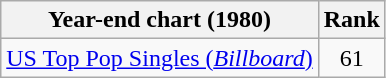<table class="wikitable sortable">
<tr>
<th>Year-end chart (1980)</th>
<th>Rank</th>
</tr>
<tr>
<td><a href='#'>US Top Pop Singles (<em>Billboard</em>)</a></td>
<td align="center">61</td>
</tr>
</table>
